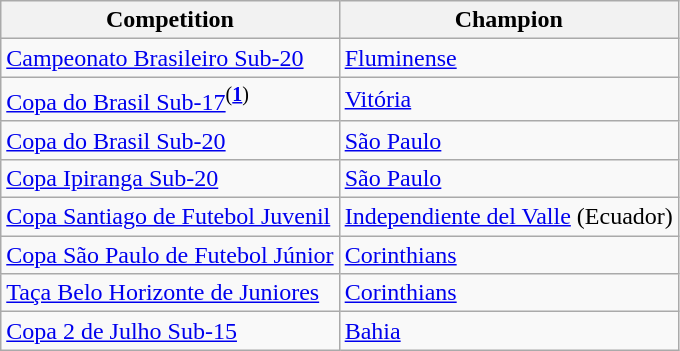<table class="wikitable">
<tr>
<th>Competition</th>
<th>Champion</th>
</tr>
<tr>
<td><a href='#'>Campeonato Brasileiro Sub-20</a></td>
<td><a href='#'>Fluminense</a></td>
</tr>
<tr>
<td><a href='#'>Copa do Brasil Sub-17</a><sup>(<strong><a href='#'>1</a></strong>)</sup></td>
<td><a href='#'>Vitória</a></td>
</tr>
<tr>
<td><a href='#'>Copa do Brasil Sub-20</a></td>
<td><a href='#'>São Paulo</a></td>
</tr>
<tr>
<td><a href='#'>Copa Ipiranga Sub-20</a></td>
<td><a href='#'>São Paulo</a></td>
</tr>
<tr>
<td><a href='#'>Copa Santiago de Futebol Juvenil</a></td>
<td><a href='#'>Independiente del Valle</a> (Ecuador)</td>
</tr>
<tr>
<td><a href='#'>Copa São Paulo de Futebol Júnior</a></td>
<td><a href='#'>Corinthians</a></td>
</tr>
<tr>
<td><a href='#'>Taça Belo Horizonte de Juniores</a></td>
<td><a href='#'>Corinthians</a></td>
</tr>
<tr>
<td><a href='#'>Copa 2 de Julho Sub-15</a></td>
<td><a href='#'>Bahia</a></td>
</tr>
</table>
